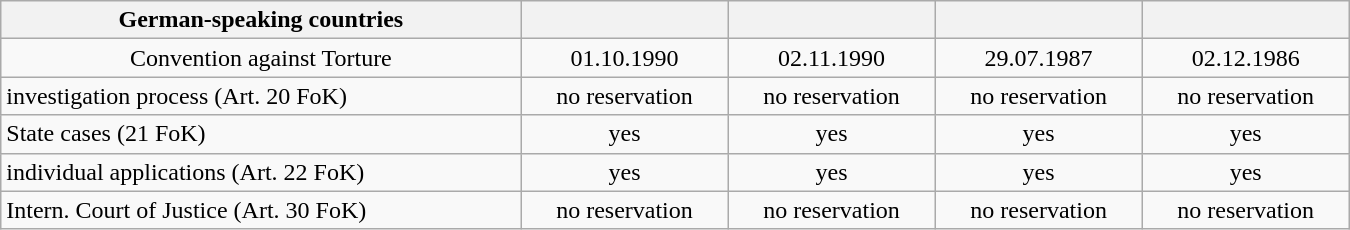<table class="wikitable" style="width:900px;text-align:center">
<tr>
<th>German-speaking countries</th>
<th></th>
<th></th>
<th></th>
<th></th>
</tr>
<tr>
<td>Convention against Torture</td>
<td>01.10.1990</td>
<td>02.11.1990</td>
<td>29.07.1987</td>
<td>02.12.1986</td>
</tr>
<tr>
<td style="text-align:left">investigation process (Art. 20 FoK)</td>
<td>no reservation</td>
<td>no reservation</td>
<td>no reservation</td>
<td>no reservation</td>
</tr>
<tr>
<td style="text-align:left">State cases (21 FoK)</td>
<td>yes</td>
<td>yes</td>
<td>yes</td>
<td>yes</td>
</tr>
<tr>
<td style="text-align:left">individual applications (Art. 22 FoK)</td>
<td>yes</td>
<td>yes</td>
<td>yes</td>
<td>yes</td>
</tr>
<tr>
<td style="text-align:left">Intern. Court of Justice (Art. 30 FoK)</td>
<td>no reservation</td>
<td>no reservation</td>
<td>no reservation</td>
<td>no reservation</td>
</tr>
</table>
